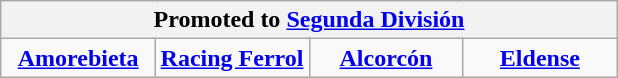<table class="wikitable" style="text-align: center; margin: 0 auto;">
<tr>
<th colspan="4">Promoted to <a href='#'>Segunda División</a></th>
</tr>
<tr>
<td width=25%><strong><a href='#'>Amorebieta</a></strong><br></td>
<td width=25%><strong><a href='#'>Racing Ferrol</a></strong><br></td>
<td width=25%><strong><a href='#'>Alcorcón</a></strong><br></td>
<td width=25%><strong><a href='#'>Eldense</a></strong><br></td>
</tr>
</table>
